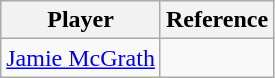<table class="wikitable">
<tr>
<th>Player</th>
<th>Reference</th>
</tr>
<tr>
<td> <a href='#'>Jamie McGrath</a></td>
<td align=center></td>
</tr>
</table>
